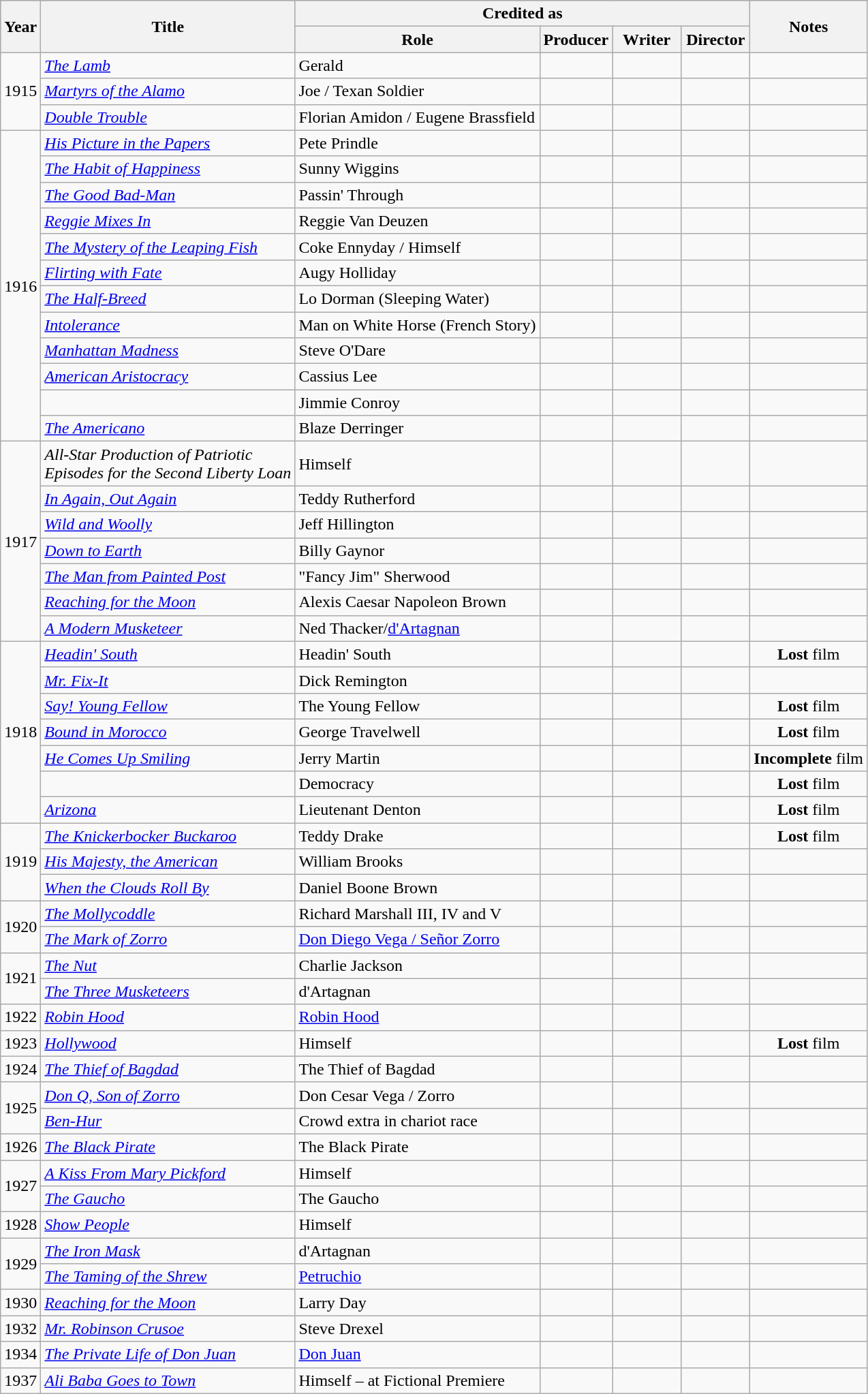<table class="wikitable">
<tr style="background:#b0c4de; text-align:center;">
<th rowspan=2>Year</th>
<th rowspan=2>Title</th>
<th colspan=4>Credited as</th>
<th rowspan="2" scope="col" class="unsortable">Notes</th>
</tr>
<tr style="background:#b0c4de; text-align:center;">
<th>Role</th>
<th style="width:60px;">Producer</th>
<th style="width:60px;">Writer</th>
<th style="width:60px;">Director</th>
</tr>
<tr>
<td rowspan=3>1915</td>
<td align=left><em><a href='#'>The Lamb</a></em></td>
<td align=left>Gerald</td>
<td></td>
<td></td>
<td></td>
<td></td>
</tr>
<tr>
<td align=left><em><a href='#'>Martyrs of the Alamo</a> </em></td>
<td align=left>Joe / Texan Soldier</td>
<td></td>
<td></td>
<td></td>
<td></td>
</tr>
<tr>
<td align=left><em><a href='#'>Double Trouble</a> </em></td>
<td align=left>Florian Amidon / Eugene Brassfield</td>
<td></td>
<td></td>
<td></td>
<td></td>
</tr>
<tr>
<td rowspan=12>1916</td>
<td align=left><em><a href='#'>His Picture in the Papers</a></em></td>
<td align=left>Pete Prindle</td>
<td></td>
<td></td>
<td></td>
<td></td>
</tr>
<tr>
<td align=left><em><a href='#'>The Habit of Happiness</a></em></td>
<td align=left>Sunny Wiggins</td>
<td></td>
<td></td>
<td></td>
<td></td>
</tr>
<tr align=center>
<td align=left><em><a href='#'>The Good Bad-Man</a></em></td>
<td align=left>Passin' Through</td>
<td></td>
<td></td>
<td></td>
<td></td>
</tr>
<tr>
<td align=left><em><a href='#'>Reggie Mixes In</a></em></td>
<td align=left>Reggie Van Deuzen</td>
<td></td>
<td></td>
<td></td>
<td></td>
</tr>
<tr>
<td align=left><em><a href='#'>The Mystery of the Leaping Fish</a></em></td>
<td align=left>Coke Ennyday / Himself</td>
<td></td>
<td></td>
<td></td>
<td></td>
</tr>
<tr>
<td align=left><em><a href='#'>Flirting with Fate</a></em></td>
<td align=left>Augy Holliday</td>
<td></td>
<td></td>
<td></td>
<td></td>
</tr>
<tr>
<td align=left><em><a href='#'>The Half-Breed</a></em></td>
<td align=left>Lo Dorman (Sleeping Water)</td>
<td></td>
<td></td>
<td></td>
<td></td>
</tr>
<tr>
<td align=left><em><a href='#'>Intolerance</a></em></td>
<td align=left>Man on White Horse (French Story)</td>
<td></td>
<td></td>
<td></td>
<td></td>
</tr>
<tr>
<td align=left><em><a href='#'>Manhattan Madness</a></em></td>
<td align=left>Steve O'Dare</td>
<td></td>
<td></td>
<td></td>
<td></td>
</tr>
<tr>
<td align=left><em><a href='#'>American Aristocracy</a></em></td>
<td align=left>Cassius Lee</td>
<td></td>
<td></td>
<td></td>
<td></td>
</tr>
<tr>
<td align=left><em></em></td>
<td align=left>Jimmie Conroy</td>
<td></td>
<td></td>
<td></td>
<td></td>
</tr>
<tr>
<td align=left><em><a href='#'>The Americano</a></em></td>
<td align=left>Blaze Derringer</td>
<td></td>
<td></td>
<td></td>
<td></td>
</tr>
<tr>
<td rowspan=7>1917</td>
<td align=left><em>All-Star Production of Patriotic</em><br><em>Episodes for the Second Liberty Loan</em></td>
<td align=left>Himself</td>
<td></td>
<td></td>
<td></td>
<td></td>
</tr>
<tr align=center>
<td align=left><em><a href='#'>In Again, Out Again</a></em></td>
<td align=left>Teddy Rutherford</td>
<td></td>
<td></td>
<td></td>
<td></td>
</tr>
<tr>
<td align=left><em><a href='#'>Wild and Woolly</a></em></td>
<td align=left>Jeff Hillington</td>
<td></td>
<td></td>
<td></td>
<td></td>
</tr>
<tr align=center>
<td align=left><em><a href='#'>Down to Earth</a></em></td>
<td align=left>Billy Gaynor</td>
<td></td>
<td></td>
<td></td>
<td></td>
</tr>
<tr align=center>
<td align=left><em><a href='#'>The Man from Painted Post</a></em></td>
<td align=left>"Fancy Jim" Sherwood</td>
<td></td>
<td></td>
<td></td>
<td></td>
</tr>
<tr align=center>
<td align=left><em><a href='#'>Reaching for the Moon</a></em></td>
<td align=left>Alexis Caesar Napoleon Brown</td>
<td></td>
<td></td>
<td></td>
<td></td>
</tr>
<tr align=center>
<td align=left><em><a href='#'>A Modern Musketeer</a></em></td>
<td align=left>Ned Thacker/<a href='#'>d'Artagnan</a></td>
<td></td>
<td></td>
<td></td>
<td></td>
</tr>
<tr align=center>
<td rowspan=7>1918</td>
<td align=left><em><a href='#'>Headin' South</a></em></td>
<td align=left>Headin' South</td>
<td></td>
<td></td>
<td></td>
<td><strong>Lost</strong> film</td>
</tr>
<tr align=center>
<td align=left><em><a href='#'>Mr. Fix-It</a></em></td>
<td align=left>Dick Remington</td>
<td></td>
<td></td>
<td></td>
<td></td>
</tr>
<tr align=center>
<td align=left><em><a href='#'>Say! Young Fellow</a></em></td>
<td align=left>The Young Fellow</td>
<td></td>
<td></td>
<td></td>
<td><strong>Lost</strong> film</td>
</tr>
<tr align=center>
<td align=left><em><a href='#'>Bound in Morocco</a></em></td>
<td align=left>George Travelwell</td>
<td></td>
<td></td>
<td></td>
<td><strong>Lost</strong> film</td>
</tr>
<tr align=center>
<td align=left><em><a href='#'>He Comes Up Smiling</a></em></td>
<td align=left>Jerry Martin</td>
<td></td>
<td></td>
<td></td>
<td><strong>Incomplete</strong> film</td>
</tr>
<tr align=center>
<td align=left><em></em></td>
<td align=left>Democracy</td>
<td></td>
<td></td>
<td></td>
<td><strong>Lost</strong> film</td>
</tr>
<tr align=center>
<td align=left><em><a href='#'>Arizona</a></em></td>
<td align=left>Lieutenant Denton</td>
<td></td>
<td></td>
<td></td>
<td><strong>Lost</strong> film</td>
</tr>
<tr align=center>
<td rowspan=3>1919</td>
<td align=left><em><a href='#'>The Knickerbocker Buckaroo</a></em></td>
<td align=left>Teddy Drake</td>
<td></td>
<td></td>
<td></td>
<td><strong>Lost</strong> film</td>
</tr>
<tr align=center>
<td align=left><em><a href='#'>His Majesty, the American</a></em></td>
<td align=left>William Brooks</td>
<td></td>
<td></td>
<td></td>
<td></td>
</tr>
<tr align=center>
<td align=left><em><a href='#'>When the Clouds Roll By</a></em></td>
<td align=left>Daniel Boone Brown</td>
<td></td>
<td></td>
<td></td>
<td></td>
</tr>
<tr align=center>
<td rowspan=2>1920</td>
<td align=left><em><a href='#'>The Mollycoddle</a></em></td>
<td align=left>Richard Marshall III, IV and V</td>
<td></td>
<td></td>
<td></td>
<td></td>
</tr>
<tr align=center>
<td align=left><em><a href='#'>The Mark of Zorro</a></em></td>
<td align=left><a href='#'>Don Diego Vega / Señor Zorro</a></td>
<td></td>
<td></td>
<td></td>
<td></td>
</tr>
<tr align=center>
<td rowspan=2>1921</td>
<td align=left><em><a href='#'>The Nut</a></em></td>
<td align=left>Charlie Jackson</td>
<td></td>
<td></td>
<td></td>
<td></td>
</tr>
<tr align=center>
<td align=left><em><a href='#'>The Three Musketeers</a></em></td>
<td align=left>d'Artagnan</td>
<td></td>
<td></td>
<td></td>
<td></td>
</tr>
<tr align=center>
<td>1922</td>
<td align=left><em><a href='#'>Robin Hood</a></em></td>
<td align=left><a href='#'>Robin Hood</a></td>
<td></td>
<td></td>
<td></td>
<td></td>
</tr>
<tr align=center>
<td>1923</td>
<td align=left><em><a href='#'>Hollywood</a></em></td>
<td align=left>Himself</td>
<td></td>
<td></td>
<td></td>
<td><strong>Lost</strong> film</td>
</tr>
<tr align=center>
<td>1924</td>
<td align=left><em><a href='#'>The Thief of Bagdad</a></em></td>
<td align=left>The Thief of Bagdad</td>
<td></td>
<td></td>
<td></td>
<td></td>
</tr>
<tr align=center>
<td rowspan=2>1925</td>
<td align=left><em><a href='#'>Don Q, Son of Zorro</a></em></td>
<td align=left>Don Cesar Vega / Zorro</td>
<td></td>
<td></td>
<td></td>
<td></td>
</tr>
<tr>
<td align=left><em><a href='#'>Ben-Hur</a></em></td>
<td align=left>Crowd extra in chariot race</td>
<td></td>
<td></td>
<td></td>
<td></td>
</tr>
<tr align=center>
<td>1926</td>
<td align=left><em><a href='#'>The Black Pirate</a></em></td>
<td align=left>The Black Pirate</td>
<td></td>
<td></td>
<td></td>
<td></td>
</tr>
<tr align=center>
<td rowspan=2>1927</td>
<td align=left><em><a href='#'>A Kiss From Mary Pickford</a></em></td>
<td align=left>Himself</td>
<td></td>
<td></td>
<td></td>
<td></td>
</tr>
<tr align=center>
<td align=left><em><a href='#'>The Gaucho</a></em></td>
<td align=left>The Gaucho</td>
<td></td>
<td></td>
<td></td>
<td></td>
</tr>
<tr>
<td>1928</td>
<td align=left><em><a href='#'>Show People</a></em></td>
<td align=left>Himself</td>
<td></td>
<td></td>
<td></td>
<td></td>
</tr>
<tr align=center>
<td rowspan=2>1929</td>
<td align=left><em><a href='#'>The Iron Mask</a></em></td>
<td align=left>d'Artagnan</td>
<td></td>
<td></td>
<td></td>
<td></td>
</tr>
<tr>
<td align=left><em><a href='#'>The Taming of the Shrew</a></em></td>
<td align=left><a href='#'>Petruchio</a></td>
<td></td>
<td></td>
<td></td>
<td></td>
</tr>
<tr align=center>
<td>1930</td>
<td align=left><em><a href='#'>Reaching for the Moon</a></em></td>
<td align=left>Larry Day</td>
<td></td>
<td></td>
<td></td>
<td></td>
</tr>
<tr align=center>
<td>1932</td>
<td align=left><em><a href='#'>Mr. Robinson Crusoe</a></em></td>
<td align=left>Steve Drexel</td>
<td></td>
<td></td>
<td></td>
<td></td>
</tr>
<tr align=center>
<td>1934</td>
<td align=left><em><a href='#'>The Private Life of Don Juan</a></em></td>
<td align=left><a href='#'>Don Juan</a></td>
<td></td>
<td></td>
<td></td>
<td></td>
</tr>
<tr align=center>
<td>1937</td>
<td align=left><em><a href='#'>Ali Baba Goes to Town</a></em></td>
<td align=left>Himself – at Fictional Premiere</td>
<td></td>
<td></td>
<td></td>
<td></td>
</tr>
</table>
